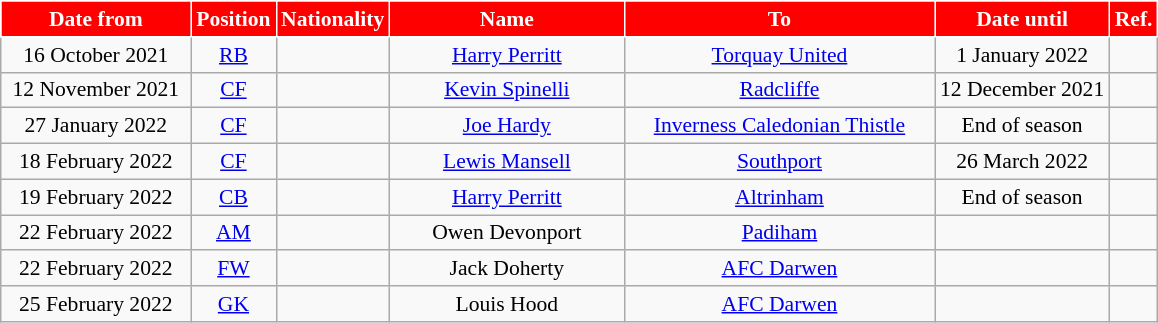<table class="wikitable"  style="text-align:center; font-size:90%; ">
<tr>
<th style="color:#ffffff; background:red; border:1px solid #ffffff; width:120px;">Date from</th>
<th style="color:#ffffff; background:red; border:1px solid #ffffff; width:50px;">Position</th>
<th style="color:#ffffff; background:red; border:1px solid #ffffff; width:50px;">Nationality</th>
<th style="color:#ffffff; background:red; border:1px solid #ffffff; width:150px;">Name</th>
<th style="color:#ffffff; background:red; border:1px solid #ffffff; width:200px;">To</th>
<th style="color:#ffffff; background:red; border:1px solid #ffffff; width:110px;">Date until</th>
<th style="color:#ffffff; background:red; border:1px solid #ffffff; width:25px;">Ref.</th>
</tr>
<tr>
<td>16 October 2021</td>
<td><a href='#'>RB</a></td>
<td></td>
<td><a href='#'>Harry Perritt</a></td>
<td> <a href='#'>Torquay United</a></td>
<td>1 January 2022</td>
<td></td>
</tr>
<tr>
<td>12 November 2021</td>
<td><a href='#'>CF</a></td>
<td></td>
<td><a href='#'>Kevin Spinelli</a></td>
<td> <a href='#'>Radcliffe</a></td>
<td>12 December 2021</td>
<td></td>
</tr>
<tr>
<td>27 January 2022</td>
<td><a href='#'>CF</a></td>
<td></td>
<td><a href='#'>Joe Hardy</a></td>
<td> <a href='#'>Inverness Caledonian Thistle</a></td>
<td>End of season</td>
<td></td>
</tr>
<tr>
<td>18 February 2022</td>
<td><a href='#'>CF</a></td>
<td></td>
<td><a href='#'>Lewis Mansell</a></td>
<td> <a href='#'>Southport</a></td>
<td>26 March 2022</td>
<td></td>
</tr>
<tr>
<td>19 February 2022</td>
<td><a href='#'>CB</a></td>
<td></td>
<td><a href='#'>Harry Perritt</a></td>
<td> <a href='#'>Altrinham</a></td>
<td>End of season</td>
<td></td>
</tr>
<tr>
<td>22 February 2022</td>
<td><a href='#'>AM</a></td>
<td></td>
<td>Owen Devonport</td>
<td> <a href='#'>Padiham</a></td>
<td></td>
<td></td>
</tr>
<tr>
<td>22 February 2022</td>
<td><a href='#'>FW</a></td>
<td></td>
<td>Jack Doherty</td>
<td> <a href='#'>AFC Darwen</a></td>
<td></td>
<td></td>
</tr>
<tr>
<td>25 February 2022</td>
<td><a href='#'>GK</a></td>
<td></td>
<td>Louis Hood</td>
<td> <a href='#'>AFC Darwen</a></td>
<td></td>
<td></td>
</tr>
</table>
